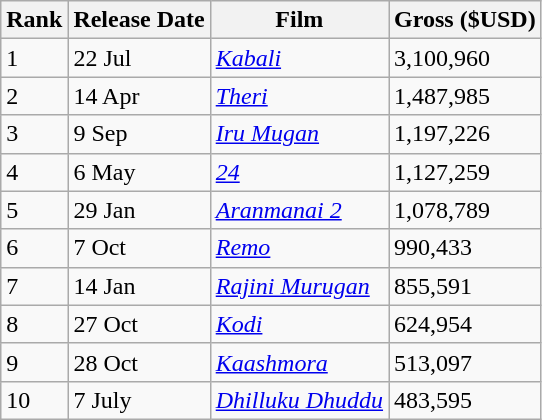<table class="wikitable">
<tr>
<th>Rank</th>
<th>Release Date</th>
<th>Film</th>
<th>Gross ($USD)</th>
</tr>
<tr>
<td>1</td>
<td>22 Jul</td>
<td><em><a href='#'>Kabali</a></em></td>
<td>3,100,960</td>
</tr>
<tr>
<td>2</td>
<td>14 Apr</td>
<td><a href='#'><em>Theri</em></a></td>
<td>1,487,985</td>
</tr>
<tr>
<td>3</td>
<td>9 Sep</td>
<td><em><a href='#'>Iru Mugan</a></em></td>
<td>1,197,226</td>
</tr>
<tr>
<td>4</td>
<td>6 May</td>
<td><a href='#'><em>24</em></a></td>
<td>1,127,259</td>
</tr>
<tr>
<td>5</td>
<td>29 Jan</td>
<td><em><a href='#'>Aranmanai 2</a></em></td>
<td>1,078,789</td>
</tr>
<tr>
<td>6</td>
<td>7 Oct</td>
<td><a href='#'><em>Remo</em></a></td>
<td>990,433</td>
</tr>
<tr>
<td>7</td>
<td>14 Jan</td>
<td><em><a href='#'>Rajini Murugan</a></em></td>
<td>855,591</td>
</tr>
<tr>
<td>8</td>
<td>27 Oct</td>
<td><a href='#'><em>Kodi</em></a></td>
<td>624,954</td>
</tr>
<tr>
<td>9</td>
<td>28 Oct</td>
<td><em><a href='#'>Kaashmora</a></em></td>
<td>513,097</td>
</tr>
<tr>
<td>10</td>
<td>7 July</td>
<td><em><a href='#'>Dhilluku Dhuddu</a></em></td>
<td>483,595</td>
</tr>
</table>
